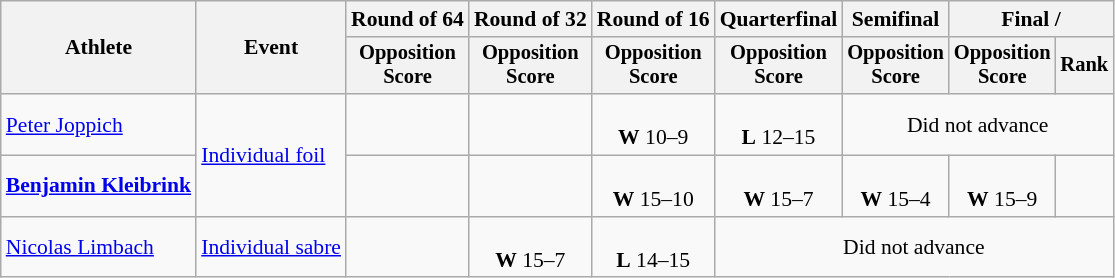<table class="wikitable" style="font-size:90%">
<tr>
<th rowspan="2">Athlete</th>
<th rowspan="2">Event</th>
<th>Round of 64</th>
<th>Round of 32</th>
<th>Round of 16</th>
<th>Quarterfinal</th>
<th>Semifinal</th>
<th colspan=2>Final / </th>
</tr>
<tr style="font-size:95%">
<th>Opposition <br> Score</th>
<th>Opposition <br> Score</th>
<th>Opposition <br> Score</th>
<th>Opposition <br> Score</th>
<th>Opposition <br> Score</th>
<th>Opposition <br> Score</th>
<th>Rank</th>
</tr>
<tr align=center>
<td align=left><a href='#'>Peter Joppich</a></td>
<td align=left rowspan=2><a href='#'>Individual foil</a></td>
<td></td>
<td></td>
<td><br><strong>W</strong> 10–9</td>
<td><br><strong>L</strong> 12–15</td>
<td colspan=3>Did not advance</td>
</tr>
<tr align=center>
<td align=left><strong><a href='#'>Benjamin Kleibrink</a></strong></td>
<td></td>
<td></td>
<td><br><strong>W</strong> 15–10</td>
<td><br><strong>W</strong> 15–7</td>
<td> <br><strong>W</strong> 15–4</td>
<td> <br><strong>W</strong> 15–9</td>
<td></td>
</tr>
<tr align=center>
<td align=left><a href='#'>Nicolas Limbach</a></td>
<td align=left><a href='#'>Individual sabre</a></td>
<td></td>
<td><br><strong>W</strong> 15–7</td>
<td><br><strong>L</strong> 14–15</td>
<td colspan=4>Did not advance</td>
</tr>
</table>
